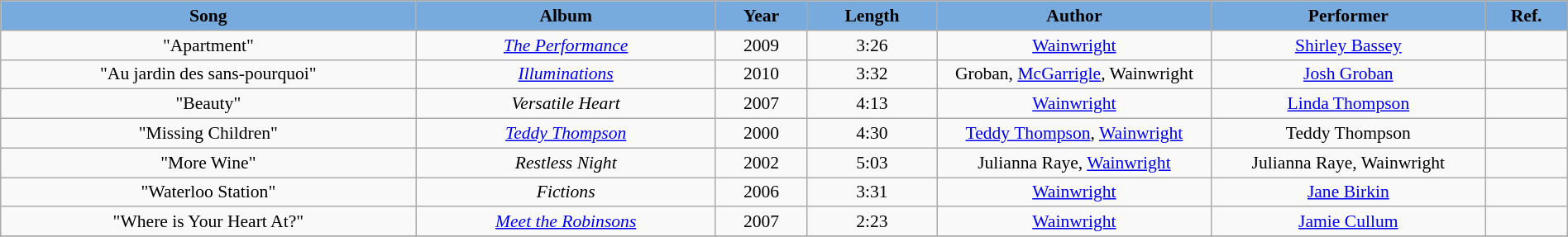<table class="wikitable sortable" style="margin:0.5em auto; clear:both; font-size:.9em; text-align:center; width:100%">
<tr>
<th style="background: #7ad;" width="155">Song</th>
<th style="background: #7ad;" width="110">Album</th>
<th style="background: #7ad;" width="20">Year</th>
<th style="background: #7ad;" width="20">Length</th>
<th style="background: #7ad;" width="100">Author</th>
<th style="background: #7ad;" width="100">Performer</th>
<th class="unsortable" style="background: #7ad;" width="20">Ref.</th>
</tr>
<tr>
<td>"Apartment"</td>
<td><em><a href='#'>The Performance</a></em></td>
<td>2009</td>
<td>3:26</td>
<td><a href='#'>Wainwright</a></td>
<td><a href='#'>Shirley Bassey</a></td>
<td></td>
</tr>
<tr>
<td>"Au jardin des sans-pourquoi"</td>
<td><em><a href='#'>Illuminations</a></em></td>
<td>2010</td>
<td>3:32</td>
<td>Groban, <a href='#'>McGarrigle</a>, Wainwright</td>
<td><a href='#'>Josh Groban</a></td>
<td></td>
</tr>
<tr>
<td>"Beauty"</td>
<td><em>Versatile Heart</em></td>
<td>2007</td>
<td>4:13</td>
<td><a href='#'>Wainwright</a></td>
<td><a href='#'>Linda Thompson</a></td>
<td></td>
</tr>
<tr>
<td>"Missing Children"</td>
<td><em><a href='#'>Teddy Thompson</a></em></td>
<td>2000</td>
<td>4:30</td>
<td><a href='#'>Teddy Thompson</a>, <a href='#'>Wainwright</a></td>
<td>Teddy Thompson</td>
<td></td>
</tr>
<tr>
<td>"More Wine"</td>
<td><em>Restless Night</em></td>
<td>2002</td>
<td>5:03</td>
<td>Julianna Raye, <a href='#'>Wainwright</a></td>
<td>Julianna Raye, Wainwright</td>
<td></td>
</tr>
<tr>
<td>"Waterloo Station"</td>
<td><em>Fictions</em></td>
<td>2006</td>
<td>3:31</td>
<td><a href='#'>Wainwright</a></td>
<td><a href='#'>Jane Birkin</a></td>
<td></td>
</tr>
<tr>
<td>"Where is Your Heart At?"</td>
<td><em><a href='#'>Meet the Robinsons</a></em></td>
<td>2007</td>
<td>2:23</td>
<td><a href='#'>Wainwright</a></td>
<td><a href='#'>Jamie Cullum</a></td>
<td></td>
</tr>
<tr>
</tr>
</table>
